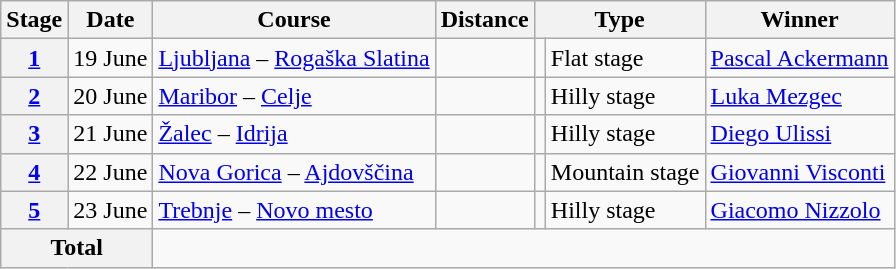<table class="wikitable">
<tr>
<th>Stage</th>
<th>Date</th>
<th>Course</th>
<th>Distance</th>
<th colspan="2">Type</th>
<th>Winner</th>
</tr>
<tr>
<th style="text-align:center"><a href='#'>1</a></th>
<td align="right">19 June</td>
<td><a href='#'>Ljubljana</a> – <a href='#'>Rogaška Slatina</a></td>
<td style="text-align:right;"></td>
<td></td>
<td>Flat stage</td>
<td> <a href='#'>Pascal Ackermann</a></td>
</tr>
<tr>
<th style="text-align:center"><a href='#'>2</a></th>
<td align="right">20 June</td>
<td><a href='#'>Maribor</a> – <a href='#'>Celje</a></td>
<td style="text-align:right;"></td>
<td></td>
<td>Hilly stage</td>
<td> <a href='#'>Luka Mezgec</a></td>
</tr>
<tr>
<th style="text-align:center"><a href='#'>3</a></th>
<td align="right">21 June</td>
<td><a href='#'>Žalec</a> – <a href='#'>Idrija</a></td>
<td style="text-align:right;"></td>
<td></td>
<td>Hilly stage</td>
<td> <a href='#'>Diego Ulissi</a></td>
</tr>
<tr>
<th style="text-align:center"><a href='#'>4</a></th>
<td align="right">22 June</td>
<td><a href='#'>Nova Gorica</a> – <a href='#'>Ajdovščina</a></td>
<td style="text-align:right;"></td>
<td></td>
<td>Mountain stage</td>
<td> <a href='#'>Giovanni Visconti</a></td>
</tr>
<tr>
<th style="text-align:center"><a href='#'>5</a></th>
<td align="right">23 June</td>
<td><a href='#'>Trebnje</a> – <a href='#'>Novo mesto</a></td>
<td style="text-align:right;"></td>
<td></td>
<td>Hilly stage</td>
<td> <a href='#'>Giacomo Nizzolo</a></td>
</tr>
<tr>
<th colspan="2">Total</th>
<td colspan="5" style="text-align:center;"></td>
</tr>
</table>
